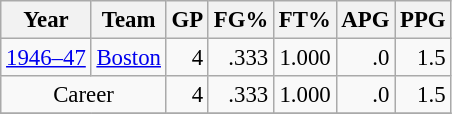<table class="wikitable sortable" style="font-size:95%; text-align:right;">
<tr>
<th>Year</th>
<th>Team</th>
<th>GP</th>
<th>FG%</th>
<th>FT%</th>
<th>APG</th>
<th>PPG</th>
</tr>
<tr>
<td style="text-align:left;"><a href='#'>1946–47</a></td>
<td style="text-align:left;"><a href='#'>Boston</a></td>
<td>4</td>
<td>.333</td>
<td>1.000</td>
<td>.0</td>
<td>1.5</td>
</tr>
<tr>
<td style="text-align:center;" colspan="2">Career</td>
<td>4</td>
<td>.333</td>
<td>1.000</td>
<td>.0</td>
<td>1.5</td>
</tr>
<tr>
</tr>
</table>
